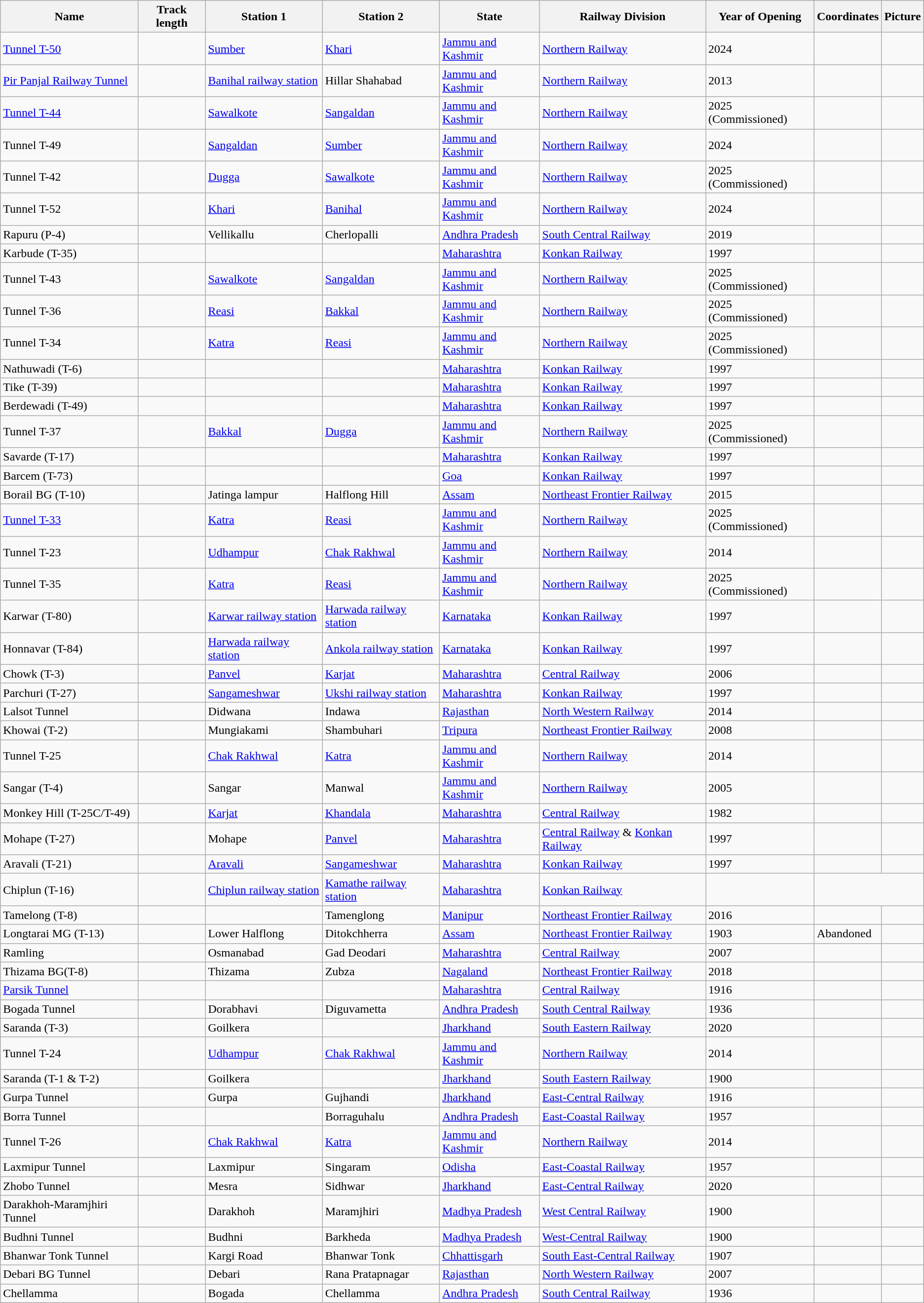<table class="wikitable sortable static-row-numbers">
<tr>
<th>Name</th>
<th data-sort-type="number">Track length</th>
<th data-sort-type="number">Station 1</th>
<th data-sort-type="number">Station 2</th>
<th data-sort-type="name">State</th>
<th data-sort-type="number">Railway Division</th>
<th data-sort-type="number">Year of Opening</th>
<th>Coordinates</th>
<th class="wikitable sortable static-row-numbers">Picture</th>
</tr>
<tr>
<td><a href='#'>Tunnel T-50</a></td>
<td></td>
<td><a href='#'>Sumber</a></td>
<td><a href='#'>Khari</a></td>
<td><a href='#'>Jammu and Kashmir</a></td>
<td><a href='#'>Northern Railway</a></td>
<td>2024</td>
<td></td>
<td></td>
</tr>
<tr>
<td><a href='#'>Pir Panjal Railway Tunnel</a></td>
<td></td>
<td><a href='#'>Banihal railway station</a></td>
<td>Hillar Shahabad</td>
<td><a href='#'>Jammu and Kashmir</a></td>
<td><a href='#'>Northern Railway</a></td>
<td>2013</td>
<td></td>
<td></td>
</tr>
<tr>
<td><a href='#'> Tunnel T-44</a></td>
<td></td>
<td><a href='#'>Sawalkote</a></td>
<td><a href='#'>Sangaldan</a></td>
<td><a href='#'>Jammu and Kashmir</a></td>
<td><a href='#'>Northern Railway</a></td>
<td>2025 (Commissioned)</td>
<td></td>
<td></td>
</tr>
<tr>
<td>Tunnel T-49</td>
<td></td>
<td><a href='#'>Sangaldan</a></td>
<td><a href='#'>Sumber</a></td>
<td><a href='#'>Jammu and Kashmir</a></td>
<td><a href='#'>Northern Railway</a></td>
<td>2024</td>
<td></td>
<td></td>
</tr>
<tr>
<td>Tunnel T-42</td>
<td></td>
<td><a href='#'>Dugga</a></td>
<td><a href='#'>Sawalkote</a></td>
<td><a href='#'>Jammu and Kashmir</a></td>
<td><a href='#'>Northern Railway</a></td>
<td>2025 (Commissioned)</td>
<td></td>
<td></td>
</tr>
<tr>
<td>Tunnel T-52</td>
<td></td>
<td><a href='#'>Khari</a></td>
<td><a href='#'>Banihal</a></td>
<td><a href='#'>Jammu and Kashmir</a></td>
<td><a href='#'>Northern Railway</a></td>
<td>2024</td>
<td></td>
<td></td>
</tr>
<tr>
<td>Rapuru (P-4)</td>
<td></td>
<td>Vellikallu</td>
<td>Cherlopalli</td>
<td><a href='#'>Andhra Pradesh</a></td>
<td><a href='#'>South Central Railway</a></td>
<td>2019</td>
<td></td>
<td></td>
</tr>
<tr>
<td>Karbude (T-35)</td>
<td></td>
<td></td>
<td></td>
<td><a href='#'>Maharashtra</a></td>
<td><a href='#'>Konkan Railway</a></td>
<td>1997</td>
<td></td>
<td></td>
</tr>
<tr>
<td>Tunnel T-43</td>
<td></td>
<td><a href='#'>Sawalkote</a></td>
<td><a href='#'>Sangaldan</a></td>
<td><a href='#'>Jammu and Kashmir</a></td>
<td><a href='#'>Northern Railway</a></td>
<td>2025 (Commissioned)</td>
<td></td>
<td></td>
</tr>
<tr>
<td>Tunnel T-36</td>
<td></td>
<td><a href='#'>Reasi</a></td>
<td><a href='#'>Bakkal</a></td>
<td><a href='#'>Jammu and Kashmir</a></td>
<td><a href='#'>Northern Railway</a></td>
<td>2025 (Commissioned)</td>
<td></td>
<td></td>
</tr>
<tr>
<td>Tunnel T-34</td>
<td></td>
<td><a href='#'>Katra</a></td>
<td><a href='#'>Reasi</a></td>
<td><a href='#'>Jammu and Kashmir</a></td>
<td><a href='#'>Northern Railway</a></td>
<td>2025 (Commissioned)</td>
<td></td>
<td></td>
</tr>
<tr>
<td>Nathuwadi (T-6)</td>
<td></td>
<td></td>
<td></td>
<td><a href='#'>Maharashtra</a></td>
<td><a href='#'>Konkan Railway</a></td>
<td>1997</td>
<td></td>
<td></td>
</tr>
<tr>
<td>Tike (T-39)</td>
<td></td>
<td></td>
<td></td>
<td><a href='#'>Maharashtra</a></td>
<td><a href='#'>Konkan Railway</a></td>
<td>1997</td>
<td></td>
<td></td>
</tr>
<tr>
<td>Berdewadi (T-49)</td>
<td></td>
<td></td>
<td></td>
<td><a href='#'>Maharashtra</a></td>
<td><a href='#'>Konkan Railway</a></td>
<td>1997</td>
<td></td>
<td></td>
</tr>
<tr>
<td>Tunnel T-37</td>
<td></td>
<td><a href='#'>Bakkal</a></td>
<td><a href='#'>Dugga</a></td>
<td><a href='#'>Jammu and Kashmir</a></td>
<td><a href='#'>Northern Railway</a></td>
<td>2025 (Commissioned)</td>
<td></td>
<td></td>
</tr>
<tr>
<td>Savarde (T-17)</td>
<td></td>
<td></td>
<td></td>
<td><a href='#'>Maharashtra</a></td>
<td><a href='#'>Konkan Railway</a></td>
<td>1997</td>
<td></td>
<td></td>
</tr>
<tr>
<td>Barcem (T-73)</td>
<td></td>
<td></td>
<td></td>
<td><a href='#'>Goa</a></td>
<td><a href='#'>Konkan Railway</a></td>
<td>1997</td>
<td></td>
<td></td>
</tr>
<tr>
<td>Borail BG (T-10)</td>
<td></td>
<td>Jatinga lampur</td>
<td>Halflong Hill</td>
<td><a href='#'>Assam</a></td>
<td><a href='#'>Northeast Frontier Railway</a></td>
<td>2015</td>
<td></td>
<td></td>
</tr>
<tr>
<td><a href='#'>Tunnel T-33</a></td>
<td></td>
<td><a href='#'>Katra</a></td>
<td><a href='#'>Reasi</a></td>
<td><a href='#'>Jammu and Kashmir</a></td>
<td><a href='#'>Northern Railway</a></td>
<td>2025 (Commissioned)</td>
<td></td>
<td></td>
</tr>
<tr>
<td>Tunnel T-23</td>
<td></td>
<td><a href='#'>Udhampur</a></td>
<td><a href='#'>Chak Rakhwal</a></td>
<td><a href='#'>Jammu and Kashmir</a></td>
<td><a href='#'>Northern Railway</a></td>
<td>2014</td>
<td></td>
<td></td>
</tr>
<tr>
<td>Tunnel T-35</td>
<td></td>
<td><a href='#'>Katra</a></td>
<td><a href='#'>Reasi</a></td>
<td><a href='#'>Jammu and Kashmir</a></td>
<td><a href='#'>Northern Railway</a></td>
<td>2025 (Commissioned)</td>
<td></td>
<td></td>
</tr>
<tr>
<td>Karwar (T-80)</td>
<td></td>
<td><a href='#'>Karwar railway station</a></td>
<td><a href='#'>Harwada railway station</a></td>
<td><a href='#'>Karnataka</a></td>
<td><a href='#'>Konkan Railway</a></td>
<td>1997</td>
<td></td>
<td></td>
</tr>
<tr>
<td>Honnavar (T-84)</td>
<td></td>
<td><a href='#'>Harwada railway station</a></td>
<td><a href='#'>Ankola railway station</a></td>
<td><a href='#'>Karnataka</a></td>
<td><a href='#'>Konkan Railway</a></td>
<td>1997</td>
<td></td>
<td></td>
</tr>
<tr>
<td>Chowk (T-3)</td>
<td></td>
<td><a href='#'>Panvel</a></td>
<td><a href='#'>Karjat</a></td>
<td><a href='#'>Maharashtra</a></td>
<td><a href='#'>Central Railway</a></td>
<td>2006</td>
<td></td>
<td></td>
</tr>
<tr>
<td>Parchuri (T-27)</td>
<td></td>
<td><a href='#'>Sangameshwar</a></td>
<td><a href='#'>Ukshi railway station</a></td>
<td><a href='#'>Maharashtra</a></td>
<td><a href='#'>Konkan Railway</a></td>
<td>1997</td>
<td></td>
<td></td>
</tr>
<tr>
<td>Lalsot Tunnel</td>
<td></td>
<td>Didwana</td>
<td>Indawa</td>
<td><a href='#'>Rajasthan</a></td>
<td><a href='#'>North Western Railway</a></td>
<td>2014</td>
<td></td>
<td></td>
</tr>
<tr>
<td>Khowai (T-2)</td>
<td></td>
<td>Mungiakami</td>
<td>Shambuhari</td>
<td><a href='#'>Tripura</a></td>
<td><a href='#'>Northeast Frontier Railway</a></td>
<td>2008</td>
<td></td>
<td></td>
</tr>
<tr>
<td>Tunnel T-25</td>
<td></td>
<td><a href='#'>Chak Rakhwal</a></td>
<td><a href='#'>Katra</a></td>
<td><a href='#'>Jammu and Kashmir</a></td>
<td><a href='#'>Northern Railway</a></td>
<td>2014</td>
<td></td>
<td></td>
</tr>
<tr>
<td>Sangar (T-4)</td>
<td></td>
<td>Sangar</td>
<td>Manwal</td>
<td><a href='#'>Jammu and Kashmir</a></td>
<td><a href='#'>Northern Railway</a></td>
<td>2005</td>
<td></td>
<td></td>
</tr>
<tr>
<td>Monkey Hill (T-25C/T-49)</td>
<td></td>
<td><a href='#'>Karjat</a></td>
<td><a href='#'>Khandala</a></td>
<td><a href='#'>Maharashtra</a></td>
<td><a href='#'>Central Railway</a></td>
<td>1982</td>
<td></td>
<td></td>
</tr>
<tr>
<td>Mohape (T-27)</td>
<td></td>
<td>Mohape</td>
<td><a href='#'>Panvel</a></td>
<td><a href='#'>Maharashtra</a></td>
<td><a href='#'>Central Railway</a> & <a href='#'>Konkan Railway</a></td>
<td>1997</td>
<td></td>
<td></td>
</tr>
<tr>
<td>Aravali (T-21)</td>
<td></td>
<td><a href='#'>Aravali</a></td>
<td><a href='#'>Sangameshwar</a></td>
<td><a href='#'>Maharashtra</a></td>
<td><a href='#'>Konkan Railway</a></td>
<td>1997</td>
<td></td>
<td></td>
</tr>
<tr>
<td>Chiplun (T-16)</td>
<td></td>
<td><a href='#'>Chiplun railway station</a></td>
<td><a href='#'>Kamathe railway station</a></td>
<td><a href='#'>Maharashtra</a></td>
<td><a href='#'>Konkan Railway</a></td>
<td></td>
</tr>
<tr>
<td>Tamelong (T-8)</td>
<td></td>
<td></td>
<td>Tamenglong</td>
<td><a href='#'>Manipur</a></td>
<td><a href='#'>Northeast Frontier Railway</a></td>
<td>2016</td>
<td></td>
<td></td>
</tr>
<tr>
<td>Longtarai MG (T-13)</td>
<td></td>
<td>Lower Halflong</td>
<td>Ditokchherra</td>
<td><a href='#'>Assam</a></td>
<td><a href='#'>Northeast Frontier Railway</a></td>
<td>1903</td>
<td>Abandoned</td>
<td></td>
</tr>
<tr>
<td>Ramling</td>
<td></td>
<td>Osmanabad</td>
<td>Gad Deodari</td>
<td><a href='#'>Maharashtra</a></td>
<td><a href='#'>Central Railway</a></td>
<td>2007</td>
<td></td>
<td></td>
</tr>
<tr>
<td>Thizama BG(T-8)</td>
<td></td>
<td>Thizama</td>
<td>Zubza</td>
<td><a href='#'>Nagaland</a></td>
<td><a href='#'>Northeast Frontier Railway</a></td>
<td>2018</td>
<td></td>
<td></td>
</tr>
<tr>
<td><a href='#'>Parsik Tunnel</a></td>
<td></td>
<td></td>
<td></td>
<td><a href='#'>Maharashtra</a></td>
<td><a href='#'>Central Railway</a></td>
<td>1916</td>
<td></td>
<td></td>
</tr>
<tr>
<td>Bogada Tunnel</td>
<td></td>
<td>Dorabhavi</td>
<td>Diguvametta</td>
<td><a href='#'>Andhra Pradesh</a></td>
<td><a href='#'>South Central Railway</a></td>
<td>1936</td>
<td></td>
<td></td>
</tr>
<tr>
<td>Saranda (T-3)</td>
<td></td>
<td>Goilkera</td>
<td></td>
<td><a href='#'>Jharkhand</a></td>
<td><a href='#'>South Eastern Railway</a></td>
<td>2020</td>
<td></td>
<td></td>
</tr>
<tr>
<td>Tunnel T-24</td>
<td></td>
<td><a href='#'>Udhampur</a></td>
<td><a href='#'>Chak Rakhwal</a></td>
<td><a href='#'>Jammu and Kashmir</a></td>
<td><a href='#'>Northern Railway</a></td>
<td>2014</td>
<td></td>
<td></td>
</tr>
<tr>
<td>Saranda (T-1 & T-2)</td>
<td></td>
<td>Goilkera</td>
<td></td>
<td><a href='#'>Jharkhand</a></td>
<td><a href='#'>South Eastern Railway</a></td>
<td>1900</td>
<td></td>
<td></td>
</tr>
<tr>
<td>Gurpa Tunnel</td>
<td></td>
<td>Gurpa</td>
<td>Gujhandi</td>
<td><a href='#'>Jharkhand</a></td>
<td><a href='#'>East-Central Railway</a></td>
<td>1916</td>
<td></td>
<td></td>
</tr>
<tr>
<td>Borra Tunnel</td>
<td></td>
<td></td>
<td>Borraguhalu</td>
<td><a href='#'>Andhra Pradesh</a></td>
<td><a href='#'>East-Coastal Railway</a></td>
<td>1957</td>
<td></td>
<td></td>
</tr>
<tr>
<td>Tunnel T-26</td>
<td></td>
<td><a href='#'>Chak Rakhwal</a></td>
<td><a href='#'>Katra</a></td>
<td><a href='#'>Jammu and Kashmir</a></td>
<td><a href='#'>Northern Railway</a></td>
<td>2014</td>
<td></td>
<td></td>
</tr>
<tr>
<td>Laxmipur Tunnel</td>
<td></td>
<td>Laxmipur</td>
<td>Singaram</td>
<td><a href='#'>Odisha</a></td>
<td><a href='#'>East-Coastal Railway</a></td>
<td>1957</td>
<td></td>
<td></td>
</tr>
<tr>
<td>Zhobo Tunnel</td>
<td></td>
<td>Mesra</td>
<td>Sidhwar</td>
<td><a href='#'>Jharkhand</a></td>
<td><a href='#'>East-Central Railway</a></td>
<td>2020</td>
<td></td>
<td></td>
</tr>
<tr>
<td>Darakhoh-Maramjhiri Tunnel</td>
<td></td>
<td>Darakhoh</td>
<td>Maramjhiri</td>
<td><a href='#'>Madhya Pradesh</a></td>
<td><a href='#'>West Central Railway</a></td>
<td>1900</td>
<td></td>
<td></td>
</tr>
<tr>
<td>Budhni Tunnel</td>
<td></td>
<td>Budhni</td>
<td>Barkheda</td>
<td><a href='#'>Madhya Pradesh</a></td>
<td><a href='#'>West-Central Railway</a></td>
<td>1900</td>
<td></td>
<td></td>
</tr>
<tr>
<td>Bhanwar Tonk Tunnel</td>
<td></td>
<td>Kargi Road</td>
<td>Bhanwar Tonk</td>
<td><a href='#'>Chhattisgarh</a></td>
<td><a href='#'>South East-Central Railway</a></td>
<td>1907</td>
<td></td>
<td></td>
</tr>
<tr>
<td>Debari BG Tunnel</td>
<td></td>
<td>Debari</td>
<td>Rana Pratapnagar</td>
<td><a href='#'>Rajasthan</a></td>
<td><a href='#'>North Western Railway</a></td>
<td>2007</td>
<td></td>
<td></td>
</tr>
<tr>
<td>Chellamma</td>
<td></td>
<td>Bogada</td>
<td>Chellamma</td>
<td><a href='#'>Andhra Pradesh</a></td>
<td><a href='#'>South Central Railway</a></td>
<td>1936</td>
<td></td>
<td></td>
</tr>
</table>
